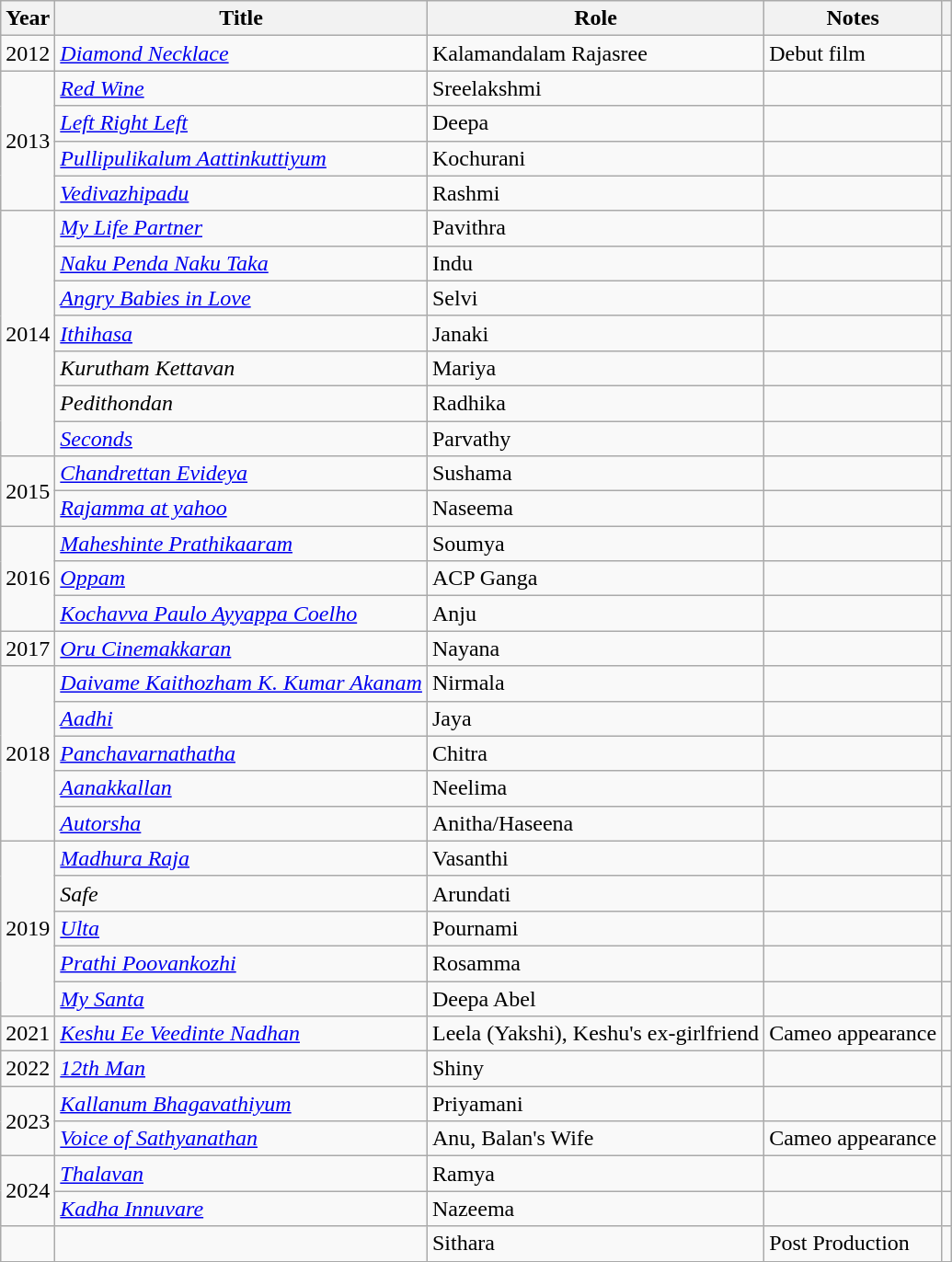<table class="wikitable sortable">
<tr>
<th>Year</th>
<th>Title</th>
<th>Role</th>
<th class="unsortable">Notes</th>
<th></th>
</tr>
<tr>
<td>2012</td>
<td><em><a href='#'>Diamond Necklace</a></em></td>
<td>Kalamandalam Rajasree</td>
<td>Debut film</td>
<td></td>
</tr>
<tr>
<td rowspan=4>2013</td>
<td><em><a href='#'>Red Wine</a></em></td>
<td>Sreelakshmi</td>
<td></td>
<td></td>
</tr>
<tr>
<td><em><a href='#'>Left Right Left</a></em></td>
<td>Deepa</td>
<td></td>
<td></td>
</tr>
<tr>
<td><em><a href='#'>Pullipulikalum Aattinkuttiyum</a></em></td>
<td>Kochurani</td>
<td></td>
<td></td>
</tr>
<tr>
<td><em><a href='#'>Vedivazhipadu</a></em></td>
<td>Rashmi</td>
<td></td>
<td></td>
</tr>
<tr>
<td rowspan=7>2014</td>
<td><em><a href='#'>My Life Partner</a></em></td>
<td>Pavithra</td>
<td></td>
<td></td>
</tr>
<tr>
<td><em><a href='#'>Naku Penda Naku Taka</a></em></td>
<td>Indu</td>
<td></td>
<td></td>
</tr>
<tr>
<td><em><a href='#'>Angry Babies in Love</a></em></td>
<td>Selvi</td>
<td></td>
<td></td>
</tr>
<tr>
<td><em><a href='#'>Ithihasa</a></em></td>
<td>Janaki</td>
<td></td>
<td><br></td>
</tr>
<tr>
<td><em>Kurutham Kettavan</em></td>
<td>Mariya</td>
<td></td>
<td></td>
</tr>
<tr>
<td><em>Pedithondan</em></td>
<td>Radhika</td>
<td></td>
<td></td>
</tr>
<tr>
<td><em><a href='#'>Seconds</a></em></td>
<td>Parvathy</td>
<td></td>
<td></td>
</tr>
<tr>
<td rowspan="2">2015</td>
<td><em><a href='#'>Chandrettan Evideya</a></em></td>
<td>Sushama</td>
<td></td>
<td></td>
</tr>
<tr>
<td><em><a href='#'>Rajamma at yahoo</a></em></td>
<td>Naseema</td>
<td></td>
<td></td>
</tr>
<tr>
<td rowspan="3">2016</td>
<td><em><a href='#'>Maheshinte Prathikaaram</a></em></td>
<td>Soumya</td>
<td></td>
<td><br></td>
</tr>
<tr>
<td><em><a href='#'>Oppam</a></em></td>
<td>ACP Ganga</td>
<td></td>
<td><br></td>
</tr>
<tr>
<td><em><a href='#'>Kochavva Paulo Ayyappa Coelho</a></em></td>
<td>Anju</td>
<td></td>
<td></td>
</tr>
<tr>
<td rowspan=1>2017</td>
<td><em><a href='#'>Oru Cinemakkaran</a></em></td>
<td>Nayana</td>
<td></td>
<td></td>
</tr>
<tr>
<td rowspan="5">2018</td>
<td><em><a href='#'>Daivame Kaithozham K. Kumar Akanam</a></em></td>
<td>Nirmala</td>
<td></td>
<td></td>
</tr>
<tr>
<td><em><a href='#'>Aadhi</a></em></td>
<td>Jaya</td>
<td></td>
<td></td>
</tr>
<tr>
<td><em><a href='#'>Panchavarnathatha</a></em></td>
<td>Chitra</td>
<td></td>
<td></td>
</tr>
<tr>
<td><em><a href='#'>Aanakkallan</a></em></td>
<td>Neelima</td>
<td></td>
<td></td>
</tr>
<tr>
<td><em><a href='#'>Autorsha</a></em></td>
<td>Anitha/Haseena</td>
<td></td>
<td></td>
</tr>
<tr>
<td rowspan="5">2019</td>
<td><em><a href='#'>Madhura Raja</a></em></td>
<td>Vasanthi</td>
<td></td>
<td></td>
</tr>
<tr>
<td><em>Safe</em></td>
<td>Arundati</td>
<td></td>
<td></td>
</tr>
<tr>
<td><em><a href='#'>Ulta</a></em></td>
<td>Pournami</td>
<td></td>
<td></td>
</tr>
<tr>
<td><em><a href='#'>Prathi Poovankozhi</a></em></td>
<td>Rosamma</td>
<td></td>
<td></td>
</tr>
<tr>
<td><em><a href='#'>My Santa</a></em></td>
<td>Deepa Abel</td>
<td></td>
<td></td>
</tr>
<tr>
<td>2021</td>
<td><em><a href='#'>Keshu Ee Veedinte Nadhan</a></em></td>
<td>Leela (Yakshi), Keshu's ex-girlfriend</td>
<td>Cameo appearance</td>
<td></td>
</tr>
<tr>
<td>2022</td>
<td><em><a href='#'>12th Man</a></em></td>
<td>Shiny</td>
<td></td>
<td><br></td>
</tr>
<tr>
<td rowspan=2>2023</td>
<td><em><a href='#'>Kallanum Bhagavathiyum</a></em></td>
<td>Priyamani</td>
<td></td>
<td></td>
</tr>
<tr>
<td><em><a href='#'>Voice of Sathyanathan</a></em></td>
<td>Anu, Balan's Wife</td>
<td>Cameo appearance</td>
<td></td>
</tr>
<tr>
<td rowspan=2>2024</td>
<td><em><a href='#'>Thalavan</a></em></td>
<td>Ramya</td>
<td></td>
<td></td>
</tr>
<tr>
<td><em><a href='#'>Kadha Innuvare</a></em></td>
<td>Nazeema</td>
<td></td>
<td></td>
</tr>
<tr>
<td></td>
<td></td>
<td>Sithara</td>
<td>Post Production</td>
<td></td>
</tr>
<tr>
</tr>
</table>
